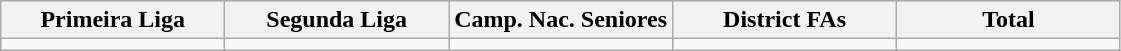<table class="wikitable">
<tr>
<th width="20%">Primeira Liga</th>
<th width="20%">Segunda Liga</th>
<th width="20%">Camp. Nac. Seniores</th>
<th width="20%">District FAs</th>
<th width="20%">Total</th>
</tr>
<tr>
<td></td>
<td></td>
<td></td>
<td></td>
<td></td>
</tr>
</table>
